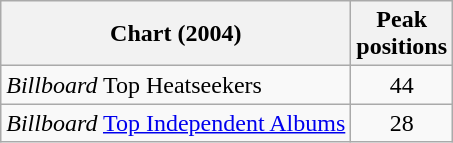<table class="wikitable">
<tr>
<th>Chart (2004)</th>
<th>Peak<br>positions</th>
</tr>
<tr>
<td><em>Billboard</em> Top Heatseekers</td>
<td align="center">44</td>
</tr>
<tr>
<td><em>Billboard</em> <a href='#'>Top Independent Albums</a></td>
<td align="center">28</td>
</tr>
</table>
